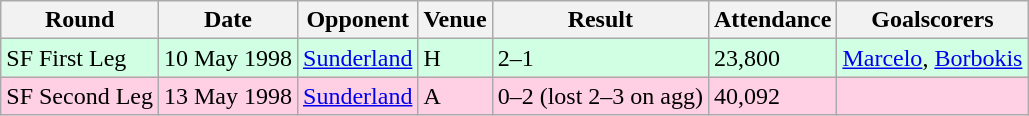<table class="wikitable">
<tr>
<th>Round</th>
<th>Date</th>
<th>Opponent</th>
<th>Venue</th>
<th>Result</th>
<th>Attendance</th>
<th>Goalscorers</th>
</tr>
<tr style="background:#d0ffe3;">
<td>SF First Leg</td>
<td>10 May 1998</td>
<td><a href='#'>Sunderland</a></td>
<td>H</td>
<td>2–1</td>
<td>23,800</td>
<td><a href='#'>Marcelo</a>, <a href='#'>Borbokis</a></td>
</tr>
<tr style="background:#ffd0e3;">
<td>SF Second Leg</td>
<td>13 May 1998</td>
<td><a href='#'>Sunderland</a></td>
<td>A</td>
<td>0–2 (lost 2–3 on agg)</td>
<td>40,092</td>
<td></td>
</tr>
</table>
